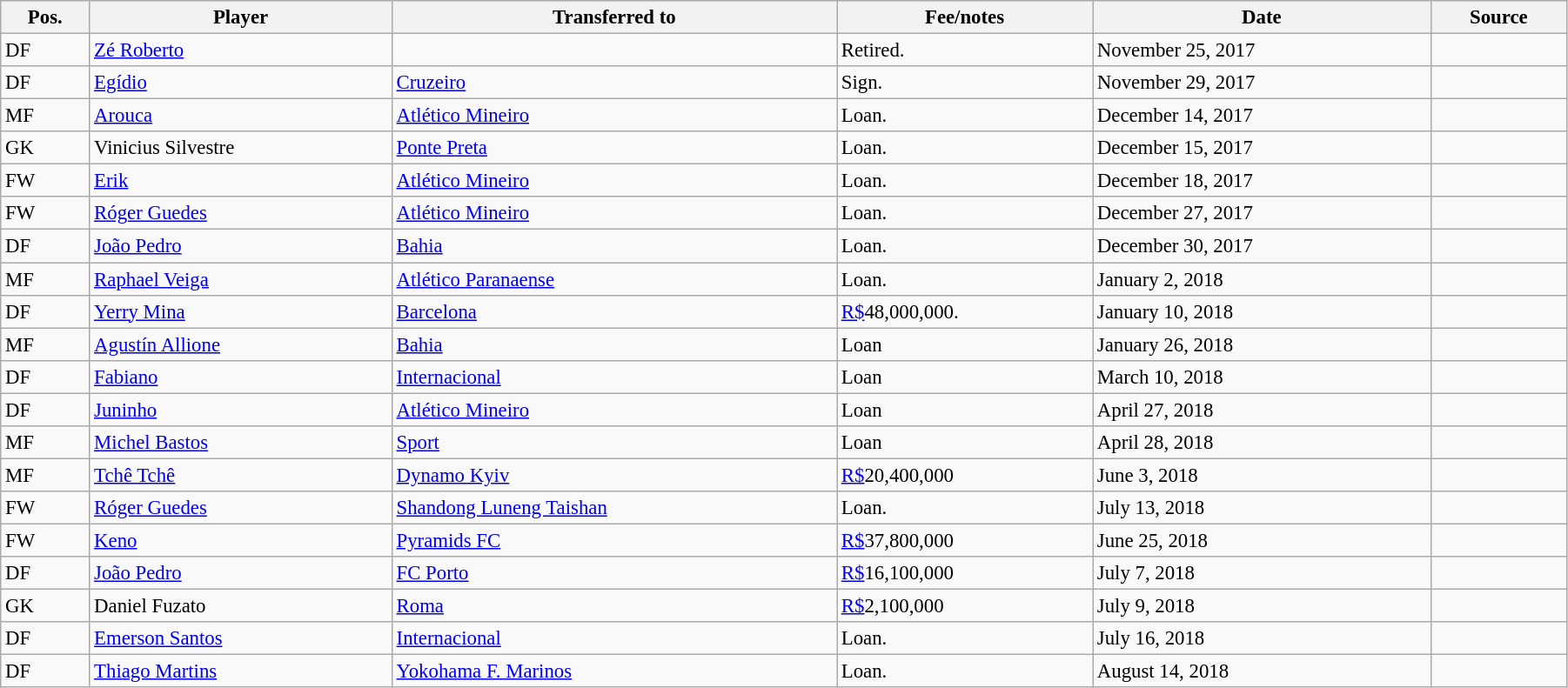<table class="wikitable sortable" style="width:95%; text-align:center; font-size:95%; text-align:left;">
<tr>
<th>Pos.</th>
<th>Player</th>
<th>Transferred to</th>
<th>Fee/notes</th>
<th>Date</th>
<th>Source</th>
</tr>
<tr>
<td>DF</td>
<td> <a href='#'>Zé Roberto</a></td>
<td></td>
<td>Retired.</td>
<td>November 25, 2017</td>
<td align=center></td>
</tr>
<tr>
<td>DF</td>
<td> <a href='#'>Egídio</a></td>
<td> <a href='#'>Cruzeiro</a></td>
<td>Sign.</td>
<td>November 29, 2017</td>
<td align=center></td>
</tr>
<tr>
<td>MF</td>
<td> <a href='#'>Arouca</a></td>
<td> <a href='#'>Atlético Mineiro</a></td>
<td>Loan.</td>
<td>December 14, 2017</td>
<td align=center></td>
</tr>
<tr>
<td>GK</td>
<td> Vinicius Silvestre</td>
<td> <a href='#'>Ponte Preta</a></td>
<td>Loan.</td>
<td>December 15, 2017</td>
<td align=center></td>
</tr>
<tr>
<td>FW</td>
<td> <a href='#'>Erik</a></td>
<td> <a href='#'>Atlético Mineiro</a></td>
<td>Loan.</td>
<td>December 18, 2017</td>
<td align=center></td>
</tr>
<tr>
<td>FW</td>
<td> <a href='#'>Róger Guedes</a></td>
<td> <a href='#'>Atlético Mineiro</a></td>
<td>Loan.</td>
<td>December 27, 2017</td>
<td align=center></td>
</tr>
<tr>
<td>DF</td>
<td> <a href='#'>João Pedro</a></td>
<td> <a href='#'>Bahia</a></td>
<td>Loan.</td>
<td>December 30, 2017</td>
<td align=center></td>
</tr>
<tr>
<td>MF</td>
<td> <a href='#'>Raphael Veiga</a></td>
<td> <a href='#'>Atlético Paranaense</a></td>
<td>Loan.</td>
<td>January 2, 2018</td>
<td align=center></td>
</tr>
<tr>
<td>DF</td>
<td> <a href='#'>Yerry Mina</a></td>
<td> <a href='#'>Barcelona</a></td>
<td><a href='#'>R$</a>48,000,000.</td>
<td>January 10, 2018</td>
<td align=center></td>
</tr>
<tr>
<td>MF</td>
<td> <a href='#'>Agustín Allione</a></td>
<td> <a href='#'>Bahia</a></td>
<td>Loan</td>
<td>January 26, 2018</td>
<td align=center></td>
</tr>
<tr>
<td>DF</td>
<td> <a href='#'>Fabiano</a></td>
<td> <a href='#'>Internacional</a></td>
<td>Loan</td>
<td>March 10, 2018</td>
<td align=center></td>
</tr>
<tr>
<td>DF</td>
<td> <a href='#'>Juninho</a></td>
<td> <a href='#'>Atlético Mineiro</a></td>
<td>Loan</td>
<td>April 27, 2018</td>
<td align=center></td>
</tr>
<tr>
<td>MF</td>
<td> <a href='#'>Michel Bastos</a></td>
<td> <a href='#'>Sport</a></td>
<td>Loan</td>
<td>April 28, 2018</td>
<td align=center></td>
</tr>
<tr>
<td>MF</td>
<td> <a href='#'>Tchê Tchê</a></td>
<td> <a href='#'>Dynamo Kyiv</a></td>
<td><a href='#'>R$</a>20,400,000</td>
<td>June 3, 2018</td>
<td align=center></td>
</tr>
<tr>
<td>FW</td>
<td> <a href='#'>Róger Guedes</a></td>
<td> <a href='#'>Shandong Luneng Taishan</a></td>
<td>Loan.</td>
<td>July 13, 2018</td>
<td align=center></td>
</tr>
<tr>
<td>FW</td>
<td> <a href='#'>Keno</a></td>
<td> <a href='#'>Pyramids FC</a></td>
<td><a href='#'>R$</a>37,800,000</td>
<td>June 25, 2018</td>
<td align=center></td>
</tr>
<tr>
<td>DF</td>
<td> <a href='#'>João Pedro</a></td>
<td> <a href='#'>FC Porto</a></td>
<td><a href='#'>R$</a>16,100,000</td>
<td>July 7, 2018</td>
<td align=center></td>
</tr>
<tr>
<td>GK</td>
<td> Daniel Fuzato</td>
<td> <a href='#'>Roma</a></td>
<td><a href='#'>R$</a>2,100,000</td>
<td>July 9, 2018</td>
<td align=center></td>
</tr>
<tr>
<td>DF</td>
<td> <a href='#'>Emerson Santos</a></td>
<td> <a href='#'>Internacional</a></td>
<td>Loan.</td>
<td>July 16, 2018</td>
<td align=center></td>
</tr>
<tr>
<td>DF</td>
<td> <a href='#'>Thiago Martins</a></td>
<td> <a href='#'>Yokohama F. Marinos</a></td>
<td>Loan.</td>
<td>August 14, 2018</td>
<td align=center></td>
</tr>
</table>
